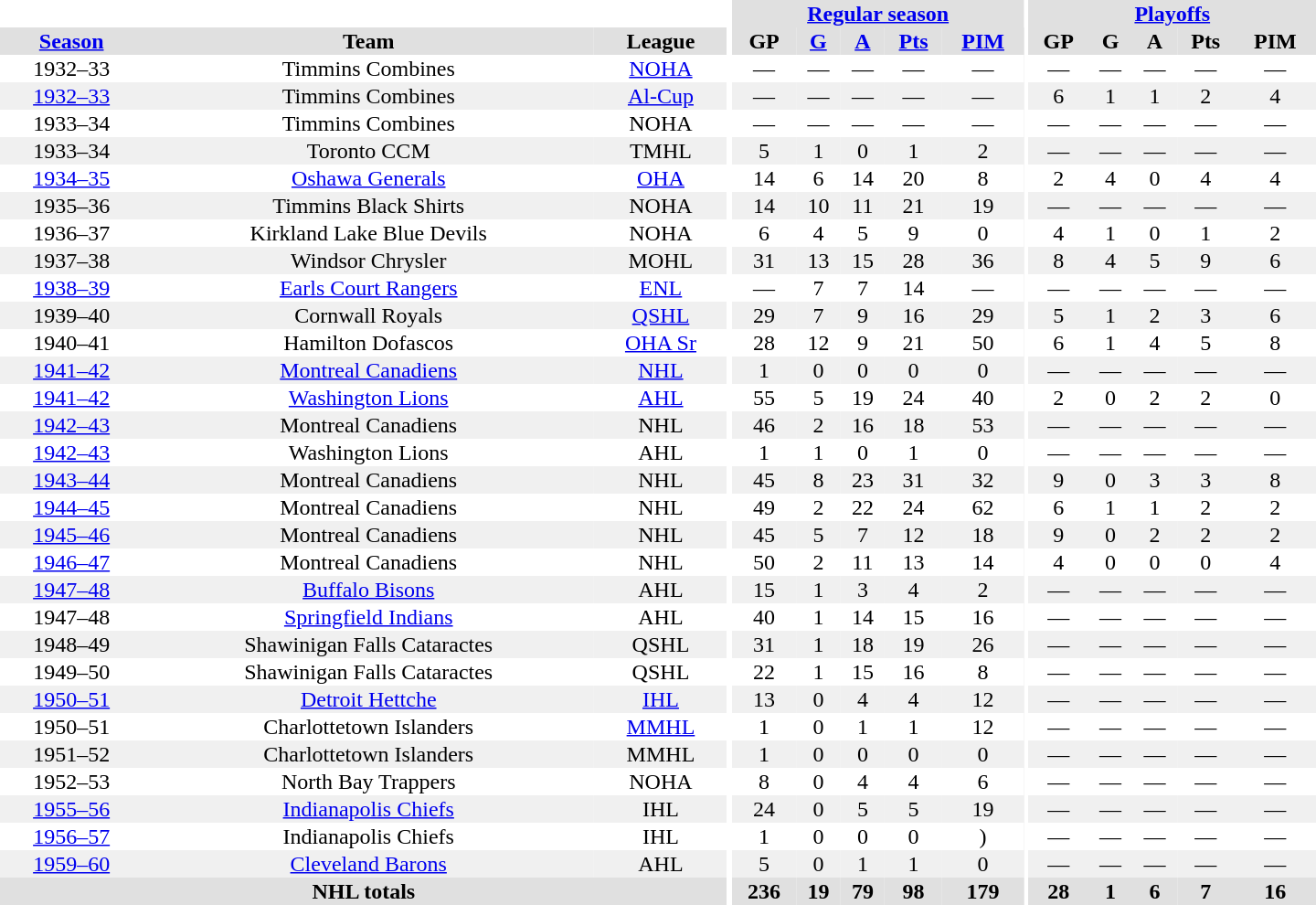<table border="0" cellpadding="1" cellspacing="0" style="text-align:center; width:60em">
<tr bgcolor="#e0e0e0">
<th colspan="3" bgcolor="#ffffff"></th>
<th rowspan="100" bgcolor="#ffffff"></th>
<th colspan="5"><a href='#'>Regular season</a></th>
<th rowspan="100" bgcolor="#ffffff"></th>
<th colspan="5"><a href='#'>Playoffs</a></th>
</tr>
<tr bgcolor="#e0e0e0">
<th><a href='#'>Season</a></th>
<th>Team</th>
<th>League</th>
<th>GP</th>
<th><a href='#'>G</a></th>
<th><a href='#'>A</a></th>
<th><a href='#'>Pts</a></th>
<th><a href='#'>PIM</a></th>
<th>GP</th>
<th>G</th>
<th>A</th>
<th>Pts</th>
<th>PIM</th>
</tr>
<tr>
<td>1932–33</td>
<td>Timmins Combines</td>
<td><a href='#'>NOHA</a></td>
<td>—</td>
<td>—</td>
<td>—</td>
<td>—</td>
<td>—</td>
<td>—</td>
<td>—</td>
<td>—</td>
<td>—</td>
<td>—</td>
</tr>
<tr bgcolor="#f0f0f0">
<td><a href='#'>1932–33</a></td>
<td>Timmins Combines</td>
<td><a href='#'>Al-Cup</a></td>
<td>—</td>
<td>—</td>
<td>—</td>
<td>—</td>
<td>—</td>
<td>6</td>
<td>1</td>
<td>1</td>
<td>2</td>
<td>4</td>
</tr>
<tr>
<td>1933–34</td>
<td>Timmins Combines</td>
<td>NOHA</td>
<td>—</td>
<td>—</td>
<td>—</td>
<td>—</td>
<td>—</td>
<td>—</td>
<td>—</td>
<td>—</td>
<td>—</td>
<td>—</td>
</tr>
<tr bgcolor="#f0f0f0">
<td>1933–34</td>
<td>Toronto CCM</td>
<td>TMHL</td>
<td>5</td>
<td>1</td>
<td>0</td>
<td>1</td>
<td>2</td>
<td>—</td>
<td>—</td>
<td>—</td>
<td>—</td>
<td>—</td>
</tr>
<tr>
<td><a href='#'>1934–35</a></td>
<td><a href='#'>Oshawa Generals</a></td>
<td><a href='#'>OHA</a></td>
<td>14</td>
<td>6</td>
<td>14</td>
<td>20</td>
<td>8</td>
<td>2</td>
<td>4</td>
<td>0</td>
<td>4</td>
<td>4</td>
</tr>
<tr bgcolor="#f0f0f0">
<td>1935–36</td>
<td>Timmins Black Shirts</td>
<td>NOHA</td>
<td>14</td>
<td>10</td>
<td>11</td>
<td>21</td>
<td>19</td>
<td>—</td>
<td>—</td>
<td>—</td>
<td>—</td>
<td>—</td>
</tr>
<tr>
<td>1936–37</td>
<td>Kirkland Lake Blue Devils</td>
<td>NOHA</td>
<td>6</td>
<td>4</td>
<td>5</td>
<td>9</td>
<td>0</td>
<td>4</td>
<td>1</td>
<td>0</td>
<td>1</td>
<td>2</td>
</tr>
<tr bgcolor="#f0f0f0">
<td>1937–38</td>
<td>Windsor Chrysler</td>
<td>MOHL</td>
<td>31</td>
<td>13</td>
<td>15</td>
<td>28</td>
<td>36</td>
<td>8</td>
<td>4</td>
<td>5</td>
<td>9</td>
<td>6</td>
</tr>
<tr>
<td><a href='#'>1938–39</a></td>
<td><a href='#'>Earls Court Rangers</a></td>
<td><a href='#'>ENL</a></td>
<td>—</td>
<td>7</td>
<td>7</td>
<td>14</td>
<td>—</td>
<td>—</td>
<td>—</td>
<td>—</td>
<td>—</td>
<td>—</td>
</tr>
<tr bgcolor="#f0f0f0">
<td>1939–40</td>
<td>Cornwall Royals</td>
<td><a href='#'>QSHL</a></td>
<td>29</td>
<td>7</td>
<td>9</td>
<td>16</td>
<td>29</td>
<td>5</td>
<td>1</td>
<td>2</td>
<td>3</td>
<td>6</td>
</tr>
<tr>
<td>1940–41</td>
<td>Hamilton Dofascos</td>
<td><a href='#'>OHA Sr</a></td>
<td>28</td>
<td>12</td>
<td>9</td>
<td>21</td>
<td>50</td>
<td>6</td>
<td>1</td>
<td>4</td>
<td>5</td>
<td>8</td>
</tr>
<tr bgcolor="#f0f0f0">
<td><a href='#'>1941–42</a></td>
<td><a href='#'>Montreal Canadiens</a></td>
<td><a href='#'>NHL</a></td>
<td>1</td>
<td>0</td>
<td>0</td>
<td>0</td>
<td>0</td>
<td>—</td>
<td>—</td>
<td>—</td>
<td>—</td>
<td>—</td>
</tr>
<tr>
<td><a href='#'>1941–42</a></td>
<td><a href='#'>Washington Lions</a></td>
<td><a href='#'>AHL</a></td>
<td>55</td>
<td>5</td>
<td>19</td>
<td>24</td>
<td>40</td>
<td>2</td>
<td>0</td>
<td>2</td>
<td>2</td>
<td>0</td>
</tr>
<tr bgcolor="#f0f0f0">
<td><a href='#'>1942–43</a></td>
<td>Montreal Canadiens</td>
<td>NHL</td>
<td>46</td>
<td>2</td>
<td>16</td>
<td>18</td>
<td>53</td>
<td>—</td>
<td>—</td>
<td>—</td>
<td>—</td>
<td>—</td>
</tr>
<tr>
<td><a href='#'>1942–43</a></td>
<td>Washington Lions</td>
<td>AHL</td>
<td>1</td>
<td>1</td>
<td>0</td>
<td>1</td>
<td>0</td>
<td>—</td>
<td>—</td>
<td>—</td>
<td>—</td>
<td>—</td>
</tr>
<tr bgcolor="#f0f0f0">
<td><a href='#'>1943–44</a></td>
<td>Montreal Canadiens</td>
<td>NHL</td>
<td>45</td>
<td>8</td>
<td>23</td>
<td>31</td>
<td>32</td>
<td>9</td>
<td>0</td>
<td>3</td>
<td>3</td>
<td>8</td>
</tr>
<tr>
<td><a href='#'>1944–45</a></td>
<td>Montreal Canadiens</td>
<td>NHL</td>
<td>49</td>
<td>2</td>
<td>22</td>
<td>24</td>
<td>62</td>
<td>6</td>
<td>1</td>
<td>1</td>
<td>2</td>
<td>2</td>
</tr>
<tr bgcolor="#f0f0f0">
<td><a href='#'>1945–46</a></td>
<td>Montreal Canadiens</td>
<td>NHL</td>
<td>45</td>
<td>5</td>
<td>7</td>
<td>12</td>
<td>18</td>
<td>9</td>
<td>0</td>
<td>2</td>
<td>2</td>
<td>2</td>
</tr>
<tr>
<td><a href='#'>1946–47</a></td>
<td>Montreal Canadiens</td>
<td>NHL</td>
<td>50</td>
<td>2</td>
<td>11</td>
<td>13</td>
<td>14</td>
<td>4</td>
<td>0</td>
<td>0</td>
<td>0</td>
<td>4</td>
</tr>
<tr bgcolor="#f0f0f0">
<td><a href='#'>1947–48</a></td>
<td><a href='#'>Buffalo Bisons</a></td>
<td>AHL</td>
<td>15</td>
<td>1</td>
<td>3</td>
<td>4</td>
<td>2</td>
<td>—</td>
<td>—</td>
<td>—</td>
<td>—</td>
<td>—</td>
</tr>
<tr>
<td>1947–48</td>
<td><a href='#'>Springfield Indians</a></td>
<td>AHL</td>
<td>40</td>
<td>1</td>
<td>14</td>
<td>15</td>
<td>16</td>
<td>—</td>
<td>—</td>
<td>—</td>
<td>—</td>
<td>—</td>
</tr>
<tr bgcolor="#f0f0f0">
<td>1948–49</td>
<td>Shawinigan Falls Cataractes</td>
<td>QSHL</td>
<td>31</td>
<td>1</td>
<td>18</td>
<td>19</td>
<td>26</td>
<td>—</td>
<td>—</td>
<td>—</td>
<td>—</td>
<td>—</td>
</tr>
<tr>
<td>1949–50</td>
<td>Shawinigan Falls Cataractes</td>
<td>QSHL</td>
<td>22</td>
<td>1</td>
<td>15</td>
<td>16</td>
<td>8</td>
<td>—</td>
<td>—</td>
<td>—</td>
<td>—</td>
<td>—</td>
</tr>
<tr bgcolor="#f0f0f0">
<td><a href='#'>1950–51</a></td>
<td><a href='#'>Detroit Hettche</a></td>
<td><a href='#'>IHL</a></td>
<td>13</td>
<td>0</td>
<td>4</td>
<td>4</td>
<td>12</td>
<td>—</td>
<td>—</td>
<td>—</td>
<td>—</td>
<td>—</td>
</tr>
<tr>
<td>1950–51</td>
<td>Charlottetown Islanders</td>
<td><a href='#'>MMHL</a></td>
<td>1</td>
<td>0</td>
<td>1</td>
<td>1</td>
<td>12</td>
<td>—</td>
<td>—</td>
<td>—</td>
<td>—</td>
<td>—</td>
</tr>
<tr bgcolor="#f0f0f0">
<td>1951–52</td>
<td>Charlottetown Islanders</td>
<td>MMHL</td>
<td>1</td>
<td>0</td>
<td>0</td>
<td>0</td>
<td>0</td>
<td>—</td>
<td>—</td>
<td>—</td>
<td>—</td>
<td>—</td>
</tr>
<tr>
<td>1952–53</td>
<td>North Bay Trappers</td>
<td>NOHA</td>
<td>8</td>
<td>0</td>
<td>4</td>
<td>4</td>
<td>6</td>
<td>—</td>
<td>—</td>
<td>—</td>
<td>—</td>
<td>—</td>
</tr>
<tr bgcolor="#f0f0f0">
<td><a href='#'>1955–56</a></td>
<td><a href='#'>Indianapolis Chiefs</a></td>
<td>IHL</td>
<td>24</td>
<td>0</td>
<td>5</td>
<td>5</td>
<td>19</td>
<td>—</td>
<td>—</td>
<td>—</td>
<td>—</td>
<td>—</td>
</tr>
<tr>
<td><a href='#'>1956–57</a></td>
<td>Indianapolis Chiefs</td>
<td>IHL</td>
<td>1</td>
<td>0</td>
<td>0</td>
<td>0</td>
<td>)</td>
<td>—</td>
<td>—</td>
<td>—</td>
<td>—</td>
<td>—</td>
</tr>
<tr bgcolor="#f0f0f0">
<td><a href='#'>1959–60</a></td>
<td><a href='#'>Cleveland Barons</a></td>
<td>AHL</td>
<td>5</td>
<td>0</td>
<td>1</td>
<td>1</td>
<td>0</td>
<td>—</td>
<td>—</td>
<td>—</td>
<td>—</td>
<td>—</td>
</tr>
<tr bgcolor="#e0e0e0">
<th colspan="3">NHL totals</th>
<th>236</th>
<th>19</th>
<th>79</th>
<th>98</th>
<th>179</th>
<th>28</th>
<th>1</th>
<th>6</th>
<th>7</th>
<th>16</th>
</tr>
</table>
